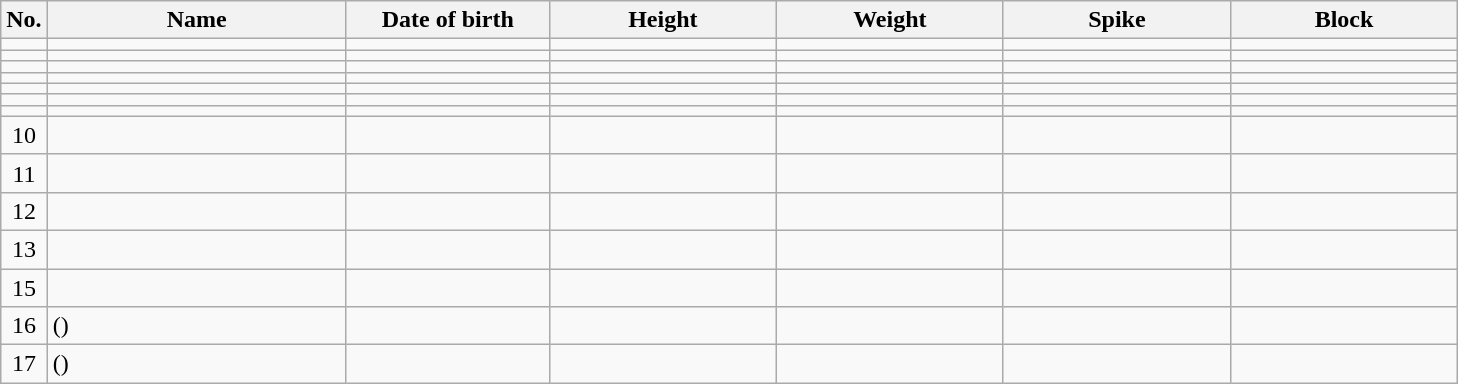<table class="wikitable sortable" style="font-size:100%; text-align:center;">
<tr>
<th>No.</th>
<th style="width:12em">Name</th>
<th style="width:8em">Date of birth</th>
<th style="width:9em">Height</th>
<th style="width:9em">Weight</th>
<th style="width:9em">Spike</th>
<th style="width:9em">Block</th>
</tr>
<tr>
<td></td>
<td align=left> </td>
<td align=right></td>
<td></td>
<td></td>
<td></td>
<td></td>
</tr>
<tr>
<td></td>
<td align=left> </td>
<td align=right></td>
<td></td>
<td></td>
<td></td>
<td></td>
</tr>
<tr>
<td></td>
<td align=left> </td>
<td align=right></td>
<td></td>
<td></td>
<td></td>
<td></td>
</tr>
<tr>
<td></td>
<td align=left> </td>
<td align=right></td>
<td></td>
<td></td>
<td></td>
<td></td>
</tr>
<tr>
<td></td>
<td align=left> </td>
<td align=right></td>
<td></td>
<td></td>
<td></td>
<td></td>
</tr>
<tr>
<td></td>
<td align=left> </td>
<td align=right></td>
<td></td>
<td></td>
<td></td>
<td></td>
</tr>
<tr>
<td></td>
<td align=left> </td>
<td align=right></td>
<td></td>
<td></td>
<td></td>
<td></td>
</tr>
<tr>
<td>10</td>
<td align=left> </td>
<td align=right></td>
<td></td>
<td></td>
<td></td>
<td></td>
</tr>
<tr>
<td>11</td>
<td align=left> </td>
<td align=right></td>
<td></td>
<td></td>
<td></td>
<td></td>
</tr>
<tr>
<td>12</td>
<td align=left> </td>
<td align=right></td>
<td></td>
<td></td>
<td></td>
<td></td>
</tr>
<tr>
<td>13</td>
<td align=left> </td>
<td align=right></td>
<td></td>
<td></td>
<td></td>
<td></td>
</tr>
<tr>
<td>15</td>
<td align=left> </td>
<td align=right></td>
<td></td>
<td></td>
<td></td>
<td></td>
</tr>
<tr>
<td>16</td>
<td align=left>  ()</td>
<td align=right></td>
<td></td>
<td></td>
<td></td>
<td></td>
</tr>
<tr>
<td>17</td>
<td align=left>  ()</td>
<td align=right></td>
<td></td>
<td></td>
<td></td>
<td></td>
</tr>
</table>
